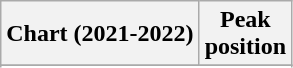<table class="wikitable sortable plainrowheaders" style="text-align:center">
<tr>
<th scope="col">Chart (2021-2022)</th>
<th scope="col">Peak<br> position</th>
</tr>
<tr>
</tr>
<tr>
</tr>
</table>
